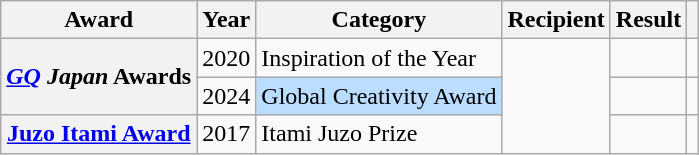<table class="wikitable sortable plainrowheaders" style="text-align:left;" id="radio-awards">
<tr>
<th scope="col">Award</th>
<th scope="col">Year</th>
<th scope="col">Category</th>
<th scope="col">Recipient</th>
<th scope="col">Result</th>
<th scope="col" class="unsortable"></th>
</tr>
<tr>
<th scope="row" rowspan="2"><em><a href='#'>GQ</a> Japan</em> Awards</th>
<td>2020</td>
<td>Inspiration of the Year</td>
<td rowspan="3"></td>
<td></td>
<td style="text-align:center;"></td>
</tr>
<tr>
<td>2024</td>
<td style="background:#BDF;">Global Creativity Award </td>
<td></td>
<td style="text-align:center;"></td>
</tr>
<tr>
<th scope="row" rowspan="1"><a href='#'>Juzo Itami Award</a></th>
<td>2017</td>
<td>Itami Juzo Prize</td>
<td></td>
<td style="text-align:center;"></td>
</tr>
</table>
